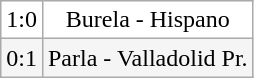<table class="wikitable">
<tr align=center bgcolor=white>
<td>1:0</td>
<td>Burela - Hispano</td>
</tr>
<tr align=center bgcolor=#F5F5F5>
<td>0:1</td>
<td>Parla - Valladolid Pr.</td>
</tr>
</table>
